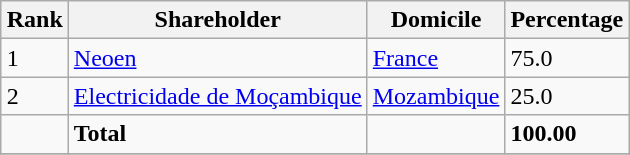<table class="wikitable sortable" style="margin: 0.5em auto">
<tr>
<th>Rank</th>
<th>Shareholder</th>
<th>Domicile</th>
<th>Percentage</th>
</tr>
<tr>
<td>1</td>
<td><a href='#'>Neoen</a></td>
<td><a href='#'>France</a></td>
<td>75.0</td>
</tr>
<tr>
<td>2</td>
<td><a href='#'>Electricidade de Moçambique</a></td>
<td><a href='#'>Mozambique</a></td>
<td>25.0</td>
</tr>
<tr>
<td></td>
<td><strong>Total</strong></td>
<td></td>
<td><strong>100.00</strong></td>
</tr>
<tr>
</tr>
</table>
